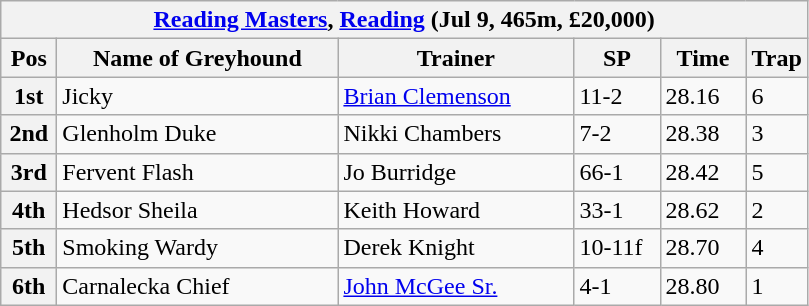<table class="wikitable">
<tr>
<th colspan="6"><a href='#'>Reading Masters</a>, <a href='#'>Reading</a> (Jul 9, 465m, £20,000)</th>
</tr>
<tr>
<th width=30>Pos</th>
<th width=180>Name of Greyhound</th>
<th width=150>Trainer</th>
<th width=50>SP</th>
<th width=50>Time</th>
<th width=30>Trap</th>
</tr>
<tr>
<th>1st</th>
<td>Jicky</td>
<td><a href='#'>Brian Clemenson</a></td>
<td>11-2</td>
<td>28.16</td>
<td>6</td>
</tr>
<tr>
<th>2nd</th>
<td>Glenholm Duke</td>
<td>Nikki Chambers</td>
<td>7-2</td>
<td>28.38</td>
<td>3</td>
</tr>
<tr>
<th>3rd</th>
<td>Fervent Flash</td>
<td>Jo Burridge</td>
<td>66-1</td>
<td>28.42</td>
<td>5</td>
</tr>
<tr>
<th>4th</th>
<td>Hedsor Sheila</td>
<td>Keith Howard</td>
<td>33-1</td>
<td>28.62</td>
<td>2</td>
</tr>
<tr>
<th>5th</th>
<td>Smoking Wardy</td>
<td>Derek Knight</td>
<td>10-11f</td>
<td>28.70</td>
<td>4</td>
</tr>
<tr>
<th>6th</th>
<td>Carnalecka Chief</td>
<td><a href='#'>John McGee Sr.</a></td>
<td>4-1</td>
<td>28.80</td>
<td>1</td>
</tr>
</table>
